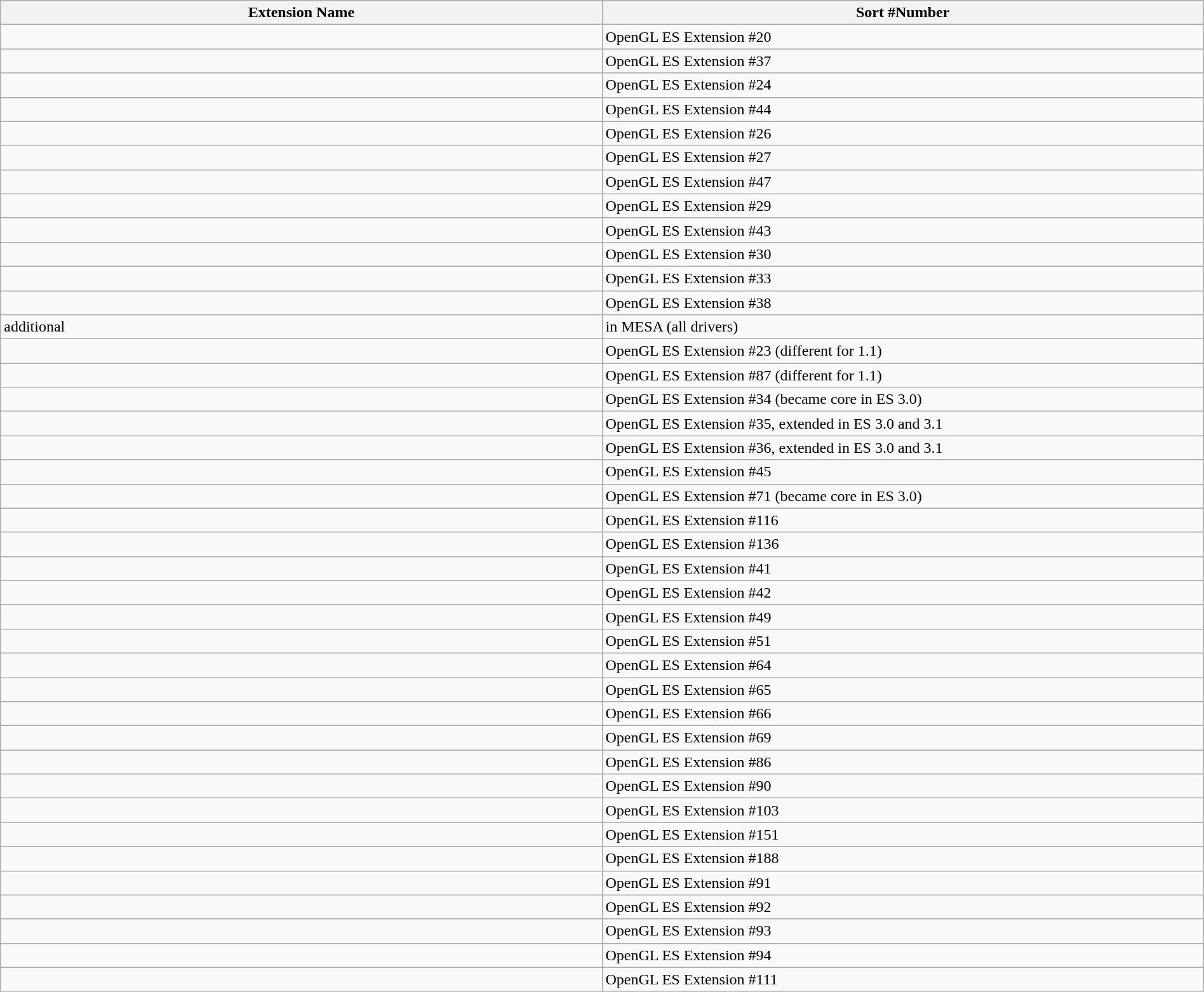<table class="wikitable" style="width: 100%">
<tr>
<th scope="col" style="width: 20%">Extension Name</th>
<th scope="col" style="width: 20%">Sort #Number</th>
</tr>
<tr>
<td></td>
<td>OpenGL ES Extension #20</td>
</tr>
<tr>
<td></td>
<td>OpenGL ES Extension #37</td>
</tr>
<tr>
<td></td>
<td>OpenGL ES Extension #24</td>
</tr>
<tr>
<td></td>
<td>OpenGL ES Extension #44</td>
</tr>
<tr>
<td></td>
<td>OpenGL ES Extension #26</td>
</tr>
<tr>
<td></td>
<td>OpenGL ES Extension #27</td>
</tr>
<tr>
<td></td>
<td>OpenGL ES Extension #47</td>
</tr>
<tr>
<td></td>
<td>OpenGL ES Extension #29</td>
</tr>
<tr>
<td></td>
<td>OpenGL ES Extension #43</td>
</tr>
<tr>
<td></td>
<td>OpenGL ES Extension #30</td>
</tr>
<tr>
<td></td>
<td>OpenGL ES Extension #33</td>
</tr>
<tr>
<td></td>
<td>OpenGL ES Extension #38</td>
</tr>
<tr>
<td>additional</td>
<td>in MESA (all drivers)</td>
</tr>
<tr>
<td></td>
<td>OpenGL ES Extension #23 (different for 1.1)</td>
</tr>
<tr>
<td></td>
<td>OpenGL ES Extension #87 (different for 1.1)</td>
</tr>
<tr>
<td></td>
<td>OpenGL ES Extension #34 (became core in ES 3.0)</td>
</tr>
<tr>
<td></td>
<td>OpenGL ES Extension #35, extended in ES 3.0 and 3.1</td>
</tr>
<tr>
<td></td>
<td>OpenGL ES Extension #36, extended in ES 3.0 and 3.1</td>
</tr>
<tr>
<td></td>
<td>OpenGL ES Extension #45</td>
</tr>
<tr>
<td></td>
<td>OpenGL ES Extension #71 (became core in ES 3.0)</td>
</tr>
<tr>
<td></td>
<td>OpenGL ES Extension #116</td>
</tr>
<tr>
<td></td>
<td>OpenGL ES Extension #136</td>
</tr>
<tr>
<td></td>
<td>OpenGL ES Extension #41</td>
</tr>
<tr>
<td></td>
<td>OpenGL ES Extension #42</td>
</tr>
<tr>
<td></td>
<td>OpenGL ES Extension #49</td>
</tr>
<tr>
<td></td>
<td>OpenGL ES Extension #51</td>
</tr>
<tr>
<td></td>
<td>OpenGL ES Extension #64</td>
</tr>
<tr>
<td></td>
<td>OpenGL ES Extension #65</td>
</tr>
<tr>
<td></td>
<td>OpenGL ES Extension #66</td>
</tr>
<tr>
<td></td>
<td>OpenGL ES Extension #69</td>
</tr>
<tr>
<td></td>
<td>OpenGL ES Extension #86</td>
</tr>
<tr>
<td></td>
<td>OpenGL ES Extension #90</td>
</tr>
<tr>
<td></td>
<td>OpenGL ES Extension #103</td>
</tr>
<tr>
<td></td>
<td>OpenGL ES Extension #151</td>
</tr>
<tr>
<td></td>
<td>OpenGL ES Extension #188</td>
</tr>
<tr>
<td></td>
<td>OpenGL ES Extension #91</td>
</tr>
<tr>
<td></td>
<td>OpenGL ES Extension #92</td>
</tr>
<tr>
<td></td>
<td>OpenGL ES Extension #93</td>
</tr>
<tr>
<td></td>
<td>OpenGL ES Extension #94</td>
</tr>
<tr>
<td></td>
<td>OpenGL ES Extension #111</td>
</tr>
</table>
